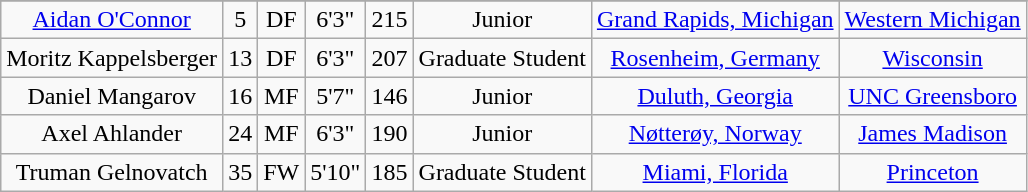<table class="wikitable sortable" border="1" style="text-align:center;">
<tr align=center>
</tr>
<tr>
<td><a href='#'>Aidan O'Connor</a></td>
<td>5</td>
<td>DF</td>
<td>6'3"</td>
<td>215</td>
<td>Junior</td>
<td><a href='#'>Grand Rapids, Michigan</a></td>
<td><a href='#'>Western Michigan</a></td>
</tr>
<tr>
<td>Moritz Kappelsberger</td>
<td>13</td>
<td>DF</td>
<td>6'3"</td>
<td>207</td>
<td>Graduate Student</td>
<td><a href='#'>Rosenheim, Germany</a></td>
<td><a href='#'>Wisconsin</a></td>
</tr>
<tr>
<td>Daniel Mangarov</td>
<td>16</td>
<td>MF</td>
<td>5'7"</td>
<td>146</td>
<td>Junior</td>
<td><a href='#'>Duluth, Georgia</a></td>
<td><a href='#'>UNC Greensboro</a></td>
</tr>
<tr>
<td>Axel Ahlander</td>
<td>24</td>
<td>MF</td>
<td>6'3"</td>
<td>190</td>
<td>Junior</td>
<td><a href='#'>Nøtterøy, Norway</a></td>
<td><a href='#'>James Madison</a></td>
</tr>
<tr>
<td>Truman Gelnovatch</td>
<td>35</td>
<td>FW</td>
<td>5'10"</td>
<td>185</td>
<td>Graduate Student</td>
<td><a href='#'>Miami, Florida</a></td>
<td><a href='#'>Princeton</a></td>
</tr>
</table>
